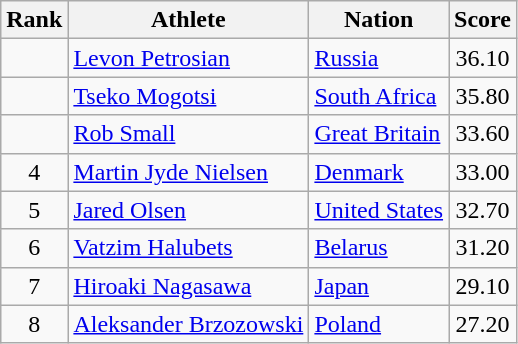<table class="wikitable sortable" style="text-align:center">
<tr>
<th>Rank</th>
<th>Athlete</th>
<th>Nation</th>
<th>Score</th>
</tr>
<tr>
<td></td>
<td align=left><a href='#'>Levon Petrosian</a></td>
<td align=left> <a href='#'>Russia</a></td>
<td>36.10</td>
</tr>
<tr>
<td></td>
<td align=left><a href='#'>Tseko Mogotsi</a></td>
<td align=left> <a href='#'>South Africa</a></td>
<td>35.80</td>
</tr>
<tr>
<td></td>
<td align=left><a href='#'>Rob Small</a></td>
<td align=left> <a href='#'>Great Britain</a></td>
<td>33.60</td>
</tr>
<tr>
<td>4</td>
<td align=left><a href='#'>Martin Jyde Nielsen</a></td>
<td align=left> <a href='#'>Denmark</a></td>
<td>33.00</td>
</tr>
<tr>
<td>5</td>
<td align=left><a href='#'>Jared Olsen</a></td>
<td align=left> <a href='#'>United States</a></td>
<td>32.70</td>
</tr>
<tr>
<td>6</td>
<td align=left><a href='#'>Vatzim Halubets</a></td>
<td align=left> <a href='#'>Belarus</a></td>
<td>31.20</td>
</tr>
<tr>
<td>7</td>
<td align=left><a href='#'>Hiroaki Nagasawa</a></td>
<td align=left> <a href='#'>Japan</a></td>
<td>29.10</td>
</tr>
<tr>
<td>8</td>
<td align=left><a href='#'>Aleksander Brzozowski</a></td>
<td align=left> <a href='#'>Poland</a></td>
<td>27.20</td>
</tr>
</table>
